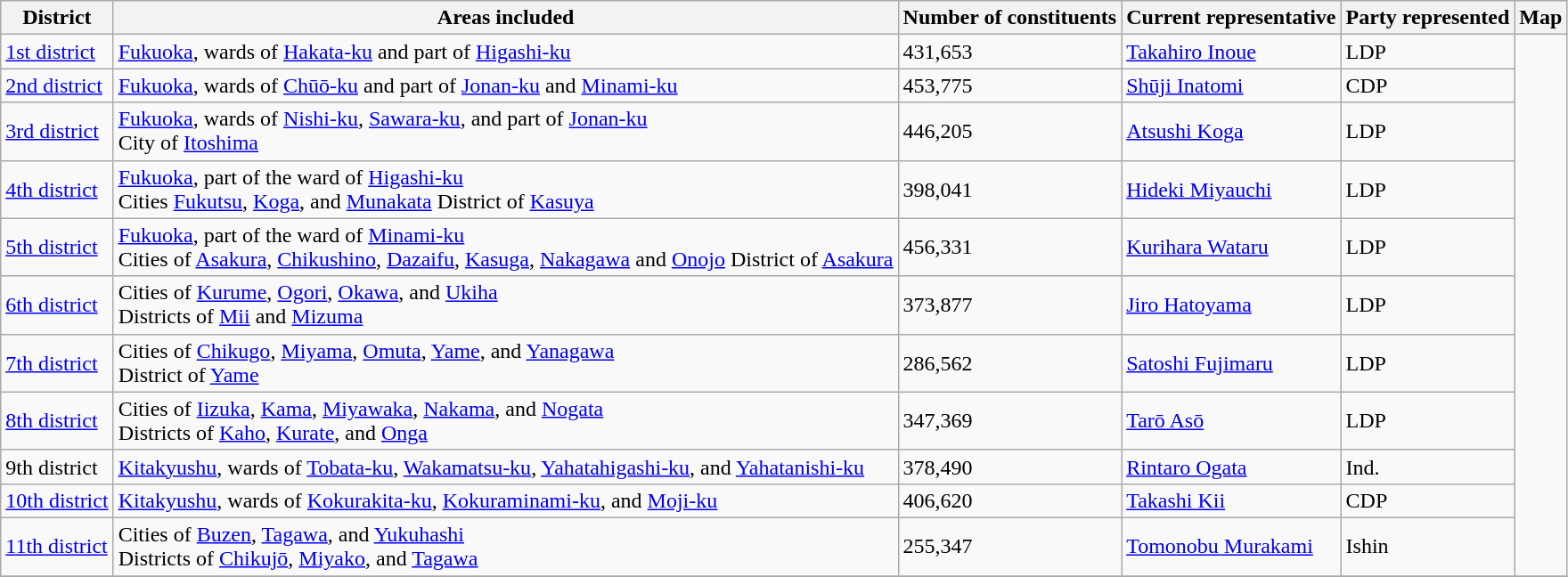<table class="wikitable">
<tr>
<th>District</th>
<th>Areas included</th>
<th>Number of constituents</th>
<th>Current representative</th>
<th>Party represented</th>
<th>Map</th>
</tr>
<tr>
<td><a href='#'>1st district</a></td>
<td><a href='#'>Fukuoka</a>, wards of <a href='#'>Hakata-ku</a> and part of <a href='#'>Higashi-ku</a></td>
<td>431,653</td>
<td><a href='#'>Takahiro Inoue</a></td>
<td>LDP</td>
<td rowspan="11"></td>
</tr>
<tr>
<td><a href='#'>2nd district</a></td>
<td><a href='#'>Fukuoka</a>, wards of <a href='#'>Chūō-ku</a> and part of <a href='#'>Jonan-ku</a> and <a href='#'>Minami-ku</a></td>
<td>453,775</td>
<td><a href='#'>Shūji Inatomi</a></td>
<td>CDP</td>
</tr>
<tr>
<td><a href='#'>3rd district</a></td>
<td><a href='#'>Fukuoka</a>, wards of <a href='#'>Nishi-ku</a>, <a href='#'>Sawara-ku</a>, and part of <a href='#'>Jonan-ku</a><br>City of <a href='#'>Itoshima</a></td>
<td>446,205</td>
<td><a href='#'>Atsushi Koga</a></td>
<td>LDP</td>
</tr>
<tr>
<td><a href='#'>4th district</a></td>
<td><a href='#'>Fukuoka</a>, part of the ward of <a href='#'>Higashi-ku</a><br>Cities <a href='#'>Fukutsu</a>, <a href='#'>Koga</a>, and <a href='#'>Munakata</a>
District of <a href='#'>Kasuya</a></td>
<td>398,041</td>
<td><a href='#'>Hideki Miyauchi</a></td>
<td>LDP</td>
</tr>
<tr>
<td><a href='#'>5th district</a></td>
<td><a href='#'>Fukuoka</a>, part of the ward of <a href='#'>Minami-ku</a><br>Cities of <a href='#'>Asakura</a>, <a href='#'>Chikushino</a>, <a href='#'>Dazaifu</a>, <a href='#'>Kasuga</a>, <a href='#'>Nakagawa</a> and <a href='#'>Onojo</a>
District of <a href='#'>Asakura</a></td>
<td>456,331</td>
<td><a href='#'>Kurihara Wataru</a></td>
<td>LDP</td>
</tr>
<tr>
<td><a href='#'>6th district</a></td>
<td>Cities of <a href='#'>Kurume</a>, <a href='#'>Ogori</a>, <a href='#'>Okawa</a>, and <a href='#'>Ukiha</a><br>Districts of <a href='#'>Mii</a> and <a href='#'>Mizuma</a></td>
<td>373,877</td>
<td><a href='#'>Jiro Hatoyama</a></td>
<td>LDP</td>
</tr>
<tr>
<td><a href='#'>7th district</a></td>
<td>Cities of <a href='#'>Chikugo</a>, <a href='#'>Miyama</a>, <a href='#'>Omuta</a>, <a href='#'>Yame</a>, and <a href='#'>Yanagawa</a><br>District of <a href='#'>Yame</a></td>
<td>286,562</td>
<td><a href='#'>Satoshi Fujimaru</a></td>
<td>LDP</td>
</tr>
<tr>
<td><a href='#'>8th district</a></td>
<td>Cities of <a href='#'>Iizuka</a>, <a href='#'>Kama</a>, <a href='#'>Miyawaka</a>, <a href='#'>Nakama</a>, and <a href='#'>Nogata</a><br>Districts of <a href='#'>Kaho</a>, <a href='#'>Kurate</a>, and <a href='#'>Onga</a></td>
<td>347,369</td>
<td><a href='#'>Tarō Asō</a></td>
<td>LDP</td>
</tr>
<tr>
<td>9th district</td>
<td><a href='#'>Kitakyushu</a>, wards of <a href='#'>Tobata-ku</a>, <a href='#'>Wakamatsu-ku</a>, <a href='#'>Yahatahigashi-ku</a>, and <a href='#'>Yahatanishi-ku</a></td>
<td>378,490</td>
<td><a href='#'>Rintaro Ogata</a></td>
<td>Ind.</td>
</tr>
<tr>
<td><a href='#'>10th district</a></td>
<td><a href='#'>Kitakyushu</a>, wards of <a href='#'>Kokurakita-ku</a>, <a href='#'>Kokuraminami-ku</a>, and <a href='#'>Moji-ku</a></td>
<td>406,620</td>
<td><a href='#'>Takashi Kii</a></td>
<td>CDP</td>
</tr>
<tr>
<td><a href='#'>11th district</a></td>
<td>Cities of <a href='#'>Buzen</a>, <a href='#'>Tagawa</a>, and <a href='#'>Yukuhashi</a><br>Districts of <a href='#'>Chikujō</a>, <a href='#'>Miyako</a>, and <a href='#'>Tagawa</a></td>
<td>255,347</td>
<td><a href='#'>Tomonobu Murakami</a></td>
<td>Ishin</td>
</tr>
<tr>
</tr>
</table>
